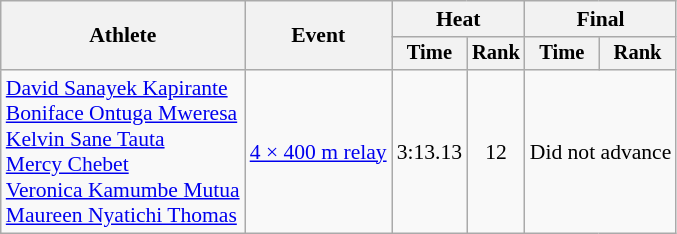<table class=wikitable style="font-size:90%">
<tr>
<th rowspan=2>Athlete</th>
<th rowspan=2>Event</th>
<th colspan=2>Heat</th>
<th colspan=2>Final</th>
</tr>
<tr style=font-size:95%>
<th>Time</th>
<th>Rank</th>
<th>Time</th>
<th>Rank</th>
</tr>
<tr align=center>
<td align=left><a href='#'>David Sanayek Kapirante</a><br><a href='#'>Boniface Ontuga Mweresa</a><br><a href='#'>Kelvin Sane Tauta</a><br><a href='#'>Mercy Chebet</a><br><a href='#'>Veronica Kamumbe Mutua</a><br><a href='#'>Maureen Nyatichi Thomas</a></td>
<td align=left><a href='#'>4 × 400 m relay</a></td>
<td>3:13.13</td>
<td>12</td>
<td colspan="2">Did not advance</td>
</tr>
</table>
